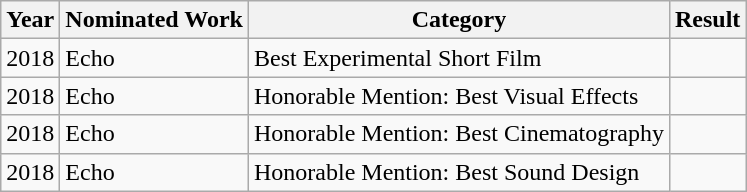<table class="wikitable">
<tr>
<th>Year</th>
<th>Nominated Work</th>
<th>Category</th>
<th>Result</th>
</tr>
<tr>
<td>2018</td>
<td>Echo</td>
<td>Best Experimental Short Film</td>
<td></td>
</tr>
<tr>
<td>2018</td>
<td>Echo</td>
<td>Honorable Mention: Best Visual Effects</td>
<td></td>
</tr>
<tr>
<td>2018</td>
<td>Echo</td>
<td>Honorable Mention: Best Cinematography</td>
<td></td>
</tr>
<tr>
<td>2018</td>
<td>Echo</td>
<td>Honorable Mention: Best Sound Design</td>
<td></td>
</tr>
</table>
